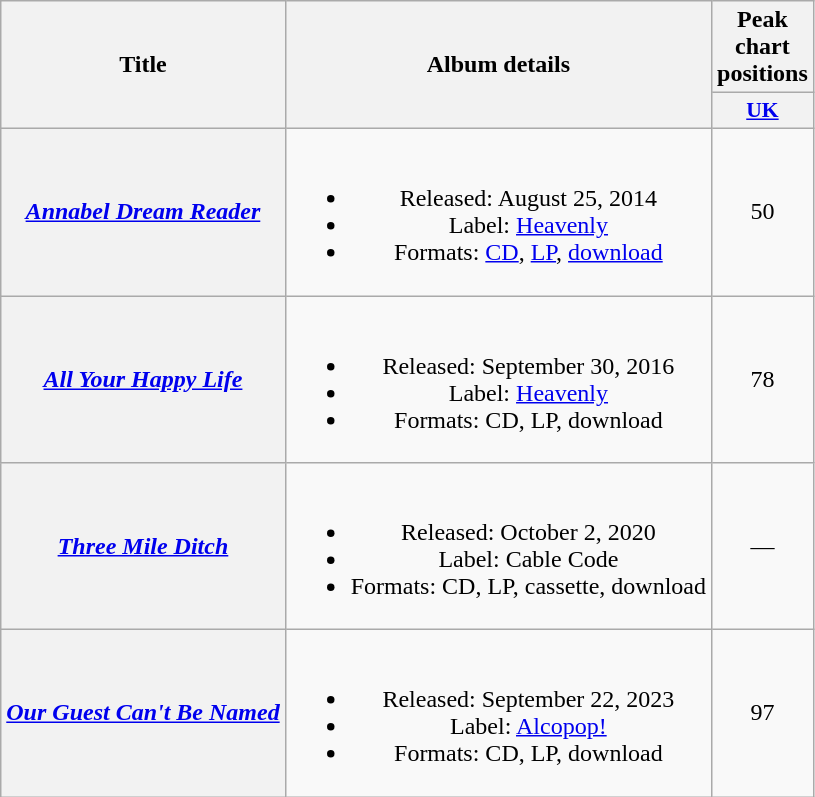<table class="wikitable plainrowheaders" style="text-align:center;">
<tr>
<th scope="col" rowspan="2">Title</th>
<th scope="col" rowspan="2">Album details</th>
<th scope="col">Peak chart positions</th>
</tr>
<tr>
<th scope="col" style="width:3em;font-size:90%;"><a href='#'>UK</a><br></th>
</tr>
<tr>
<th scope="row"><em><a href='#'>Annabel Dream Reader</a></em></th>
<td><br><ul><li>Released: August 25, 2014</li><li>Label: <a href='#'>Heavenly</a></li><li>Formats: <a href='#'>CD</a>, <a href='#'>LP</a>, <a href='#'>download</a></li></ul></td>
<td>50</td>
</tr>
<tr>
<th scope="row"><em><a href='#'>All Your Happy Life</a></em></th>
<td><br><ul><li>Released: September 30, 2016</li><li>Label: <a href='#'>Heavenly</a></li><li>Formats: CD, LP, download</li></ul></td>
<td>78</td>
</tr>
<tr>
<th scope="row"><em><a href='#'>Three Mile Ditch</a></em></th>
<td><br><ul><li>Released: October 2, 2020</li><li>Label: Cable Code</li><li>Formats: CD, LP, cassette, download</li></ul></td>
<td>—</td>
</tr>
<tr>
<th scope="row"><em><a href='#'>Our Guest Can't Be Named</a></em></th>
<td><br><ul><li>Released: September 22, 2023</li><li>Label: <a href='#'>Alcopop!</a></li><li>Formats: CD, LP, download</li></ul></td>
<td>97</td>
</tr>
</table>
